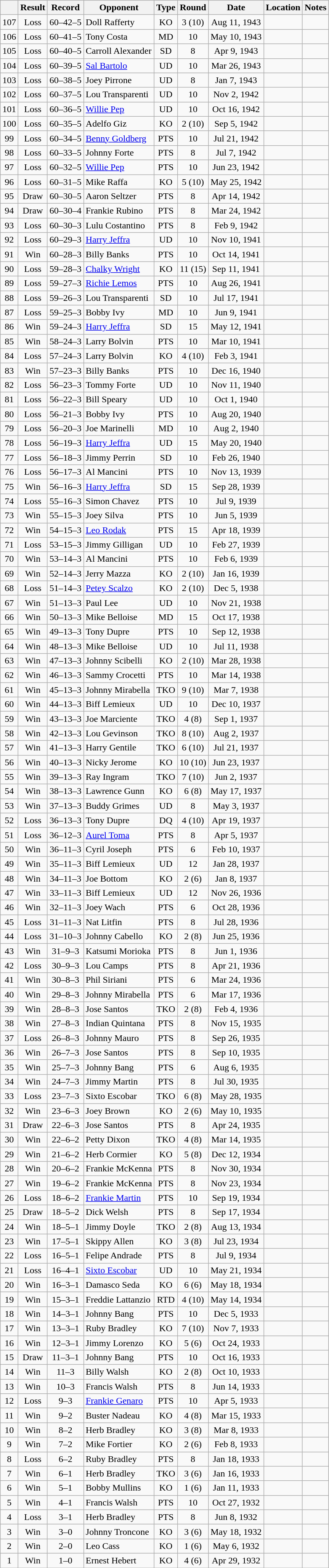<table class="wikitable" style="text-align:center">
<tr>
<th></th>
<th>Result</th>
<th>Record</th>
<th>Opponent</th>
<th>Type</th>
<th>Round</th>
<th>Date</th>
<th>Location</th>
<th>Notes</th>
</tr>
<tr>
<td>107</td>
<td>Loss</td>
<td>60–42–5</td>
<td align=left>Doll Rafferty</td>
<td>KO</td>
<td>3 (10)</td>
<td>Aug 11, 1943</td>
<td style="text-align:left;"></td>
<td></td>
</tr>
<tr>
<td>106</td>
<td>Loss</td>
<td>60–41–5</td>
<td align=left>Tony Costa</td>
<td>MD</td>
<td>10</td>
<td>May 10, 1943</td>
<td style="text-align:left;"></td>
<td></td>
</tr>
<tr>
<td>105</td>
<td>Loss</td>
<td>60–40–5</td>
<td align=left>Carroll Alexander</td>
<td>SD</td>
<td>8</td>
<td>Apr 9, 1943</td>
<td style="text-align:left;"></td>
<td></td>
</tr>
<tr>
<td>104</td>
<td>Loss</td>
<td>60–39–5</td>
<td align=left><a href='#'>Sal Bartolo</a></td>
<td>UD</td>
<td>10</td>
<td>Mar 26, 1943</td>
<td style="text-align:left;"></td>
<td></td>
</tr>
<tr>
<td>103</td>
<td>Loss</td>
<td>60–38–5</td>
<td align=left>Joey Pirrone</td>
<td>UD</td>
<td>8</td>
<td>Jan 7, 1943</td>
<td style="text-align:left;"></td>
<td></td>
</tr>
<tr>
<td>102</td>
<td>Loss</td>
<td>60–37–5</td>
<td align=left>Lou Transparenti</td>
<td>UD</td>
<td>10</td>
<td>Nov 2, 1942</td>
<td style="text-align:left;"></td>
<td></td>
</tr>
<tr>
<td>101</td>
<td>Loss</td>
<td>60–36–5</td>
<td align=left><a href='#'>Willie Pep</a></td>
<td>UD</td>
<td>10</td>
<td>Oct 16, 1942</td>
<td style="text-align:left;"></td>
<td></td>
</tr>
<tr>
<td>100</td>
<td>Loss</td>
<td>60–35–5</td>
<td align=left>Adelfo Giz</td>
<td>KO</td>
<td>2 (10)</td>
<td>Sep 5, 1942</td>
<td style="text-align:left;"></td>
<td></td>
</tr>
<tr>
<td>99</td>
<td>Loss</td>
<td>60–34–5</td>
<td align=left><a href='#'>Benny Goldberg</a></td>
<td>PTS</td>
<td>10</td>
<td>Jul 21, 1942</td>
<td style="text-align:left;"></td>
<td></td>
</tr>
<tr>
<td>98</td>
<td>Loss</td>
<td>60–33–5</td>
<td align=left>Johnny Forte</td>
<td>PTS</td>
<td>8</td>
<td>Jul 7, 1942</td>
<td style="text-align:left;"></td>
<td></td>
</tr>
<tr>
<td>97</td>
<td>Loss</td>
<td>60–32–5</td>
<td align=left><a href='#'>Willie Pep</a></td>
<td>PTS</td>
<td>10</td>
<td>Jun 23, 1942</td>
<td style="text-align:left;"></td>
<td></td>
</tr>
<tr>
<td>96</td>
<td>Loss</td>
<td>60–31–5</td>
<td align=left>Mike Raffa</td>
<td>KO</td>
<td>5 (10)</td>
<td>May 25, 1942</td>
<td style="text-align:left;"></td>
<td></td>
</tr>
<tr>
<td>95</td>
<td>Draw</td>
<td>60–30–5</td>
<td align=left>Aaron Seltzer</td>
<td>PTS</td>
<td>8</td>
<td>Apr 14, 1942</td>
<td style="text-align:left;"></td>
<td></td>
</tr>
<tr>
<td>94</td>
<td>Draw</td>
<td>60–30–4</td>
<td align=left>Frankie Rubino</td>
<td>PTS</td>
<td>8</td>
<td>Mar 24, 1942</td>
<td style="text-align:left;"></td>
<td></td>
</tr>
<tr>
<td>93</td>
<td>Loss</td>
<td>60–30–3</td>
<td align=left>Lulu Costantino</td>
<td>PTS</td>
<td>8</td>
<td>Feb 9, 1942</td>
<td style="text-align:left;"></td>
<td></td>
</tr>
<tr>
<td>92</td>
<td>Loss</td>
<td>60–29–3</td>
<td align=left><a href='#'>Harry Jeffra</a></td>
<td>UD</td>
<td>10</td>
<td>Nov 10, 1941</td>
<td style="text-align:left;"></td>
<td></td>
</tr>
<tr>
<td>91</td>
<td>Win</td>
<td>60–28–3</td>
<td align=left>Billy Banks</td>
<td>PTS</td>
<td>10</td>
<td>Oct 14, 1941</td>
<td style="text-align:left;"></td>
<td></td>
</tr>
<tr>
<td>90</td>
<td>Loss</td>
<td>59–28–3</td>
<td align=left><a href='#'>Chalky Wright</a></td>
<td>KO</td>
<td>11 (15)</td>
<td>Sep 11, 1941</td>
<td style="text-align:left;"></td>
<td style="text-align:left;"></td>
</tr>
<tr>
<td>89</td>
<td>Loss</td>
<td>59–27–3</td>
<td align=left><a href='#'>Richie Lemos</a></td>
<td>PTS</td>
<td>10</td>
<td>Aug 26, 1941</td>
<td style="text-align:left;"></td>
<td></td>
</tr>
<tr>
<td>88</td>
<td>Loss</td>
<td>59–26–3</td>
<td align=left>Lou Transparenti</td>
<td>SD</td>
<td>10</td>
<td>Jul 17, 1941</td>
<td style="text-align:left;"></td>
<td></td>
</tr>
<tr>
<td>87</td>
<td>Loss</td>
<td>59–25–3</td>
<td align=left>Bobby Ivy</td>
<td>MD</td>
<td>10</td>
<td>Jun 9, 1941</td>
<td style="text-align:left;"></td>
<td></td>
</tr>
<tr>
<td>86</td>
<td>Win</td>
<td>59–24–3</td>
<td align=left><a href='#'>Harry Jeffra</a></td>
<td>SD</td>
<td>15</td>
<td>May 12, 1941</td>
<td style="text-align:left;"></td>
<td style="text-align:left;"></td>
</tr>
<tr>
<td>85</td>
<td>Win</td>
<td>58–24–3</td>
<td align=left>Larry Bolvin</td>
<td>PTS</td>
<td>10</td>
<td>Mar 10, 1941</td>
<td style="text-align:left;"></td>
<td></td>
</tr>
<tr>
<td>84</td>
<td>Loss</td>
<td>57–24–3</td>
<td align=left>Larry Bolvin</td>
<td>KO</td>
<td>4 (10)</td>
<td>Feb 3, 1941</td>
<td style="text-align:left;"></td>
<td></td>
</tr>
<tr>
<td>83</td>
<td>Win</td>
<td>57–23–3</td>
<td align=left>Billy Banks</td>
<td>PTS</td>
<td>10</td>
<td>Dec 16, 1940</td>
<td style="text-align:left;"></td>
<td></td>
</tr>
<tr>
<td>82</td>
<td>Loss</td>
<td>56–23–3</td>
<td align=left>Tommy Forte</td>
<td>UD</td>
<td>10</td>
<td>Nov 11, 1940</td>
<td style="text-align:left;"></td>
<td></td>
</tr>
<tr>
<td>81</td>
<td>Loss</td>
<td>56–22–3</td>
<td align=left>Bill Speary</td>
<td>UD</td>
<td>10</td>
<td>Oct 1, 1940</td>
<td style="text-align:left;"></td>
<td></td>
</tr>
<tr>
<td>80</td>
<td>Loss</td>
<td>56–21–3</td>
<td align=left>Bobby Ivy</td>
<td>PTS</td>
<td>10</td>
<td>Aug 20, 1940</td>
<td style="text-align:left;"></td>
<td></td>
</tr>
<tr>
<td>79</td>
<td>Loss</td>
<td>56–20–3</td>
<td align=left>Joe Marinelli</td>
<td>MD</td>
<td>10</td>
<td>Aug 2, 1940</td>
<td style="text-align:left;"></td>
<td></td>
</tr>
<tr>
<td>78</td>
<td>Loss</td>
<td>56–19–3</td>
<td align=left><a href='#'>Harry Jeffra</a></td>
<td>UD</td>
<td>15</td>
<td>May 20, 1940</td>
<td style="text-align:left;"></td>
<td style="text-align:left;"></td>
</tr>
<tr>
<td>77</td>
<td>Loss</td>
<td>56–18–3</td>
<td align=left>Jimmy Perrin</td>
<td>SD</td>
<td>10</td>
<td>Feb 26, 1940</td>
<td style="text-align:left;"></td>
<td></td>
</tr>
<tr>
<td>76</td>
<td>Loss</td>
<td>56–17–3</td>
<td align=left>Al Mancini</td>
<td>PTS</td>
<td>10</td>
<td>Nov 13, 1939</td>
<td style="text-align:left;"></td>
<td></td>
</tr>
<tr>
<td>75</td>
<td>Win</td>
<td>56–16–3</td>
<td align=left><a href='#'>Harry Jeffra</a></td>
<td>SD</td>
<td>15</td>
<td>Sep 28, 1939</td>
<td style="text-align:left;"></td>
<td style="text-align:left;"></td>
</tr>
<tr>
<td>74</td>
<td>Loss</td>
<td>55–16–3</td>
<td align=left>Simon Chavez</td>
<td>PTS</td>
<td>10</td>
<td>Jul 9, 1939</td>
<td style="text-align:left;"></td>
<td></td>
</tr>
<tr>
<td>73</td>
<td>Win</td>
<td>55–15–3</td>
<td align=left>Joey Silva</td>
<td>PTS</td>
<td>10</td>
<td>Jun 5, 1939</td>
<td style="text-align:left;"></td>
<td></td>
</tr>
<tr>
<td>72</td>
<td>Win</td>
<td>54–15–3</td>
<td align=left><a href='#'>Leo Rodak</a></td>
<td>PTS</td>
<td>15</td>
<td>Apr 18, 1939</td>
<td style="text-align:left;"></td>
<td style="text-align:left;"></td>
</tr>
<tr>
<td>71</td>
<td>Loss</td>
<td>53–15–3</td>
<td align=left>Jimmy Gilligan</td>
<td>UD</td>
<td>10</td>
<td>Feb 27, 1939</td>
<td style="text-align:left;"></td>
<td></td>
</tr>
<tr>
<td>70</td>
<td>Win</td>
<td>53–14–3</td>
<td align=left>Al Mancini</td>
<td>PTS</td>
<td>10</td>
<td>Feb 6, 1939</td>
<td style="text-align:left;"></td>
<td></td>
</tr>
<tr>
<td>69</td>
<td>Win</td>
<td>52–14–3</td>
<td align=left>Jerry Mazza</td>
<td>KO</td>
<td>2 (10)</td>
<td>Jan 16, 1939</td>
<td style="text-align:left;"></td>
<td></td>
</tr>
<tr>
<td>68</td>
<td>Loss</td>
<td>51–14–3</td>
<td align=left><a href='#'>Petey Scalzo</a></td>
<td>KO</td>
<td>2 (10)</td>
<td>Dec 5, 1938</td>
<td style="text-align:left;"></td>
<td></td>
</tr>
<tr>
<td>67</td>
<td>Win</td>
<td>51–13–3</td>
<td align=left>Paul Lee</td>
<td>UD</td>
<td>10</td>
<td>Nov 21, 1938</td>
<td style="text-align:left;"></td>
<td></td>
</tr>
<tr>
<td>66</td>
<td>Win</td>
<td>50–13–3</td>
<td align=left>Mike Belloise</td>
<td>MD</td>
<td>15</td>
<td>Oct 17, 1938</td>
<td style="text-align:left;"></td>
<td style="text-align:left;"></td>
</tr>
<tr>
<td>65</td>
<td>Win</td>
<td>49–13–3</td>
<td align=left>Tony Dupre</td>
<td>PTS</td>
<td>10</td>
<td>Sep 12, 1938</td>
<td style="text-align:left;"></td>
<td></td>
</tr>
<tr>
<td>64</td>
<td>Win</td>
<td>48–13–3</td>
<td align=left>Mike Belloise</td>
<td>UD</td>
<td>10</td>
<td>Jul 11, 1938</td>
<td style="text-align:left;"></td>
<td></td>
</tr>
<tr>
<td>63</td>
<td>Win</td>
<td>47–13–3</td>
<td align=left>Johnny Scibelli</td>
<td>KO</td>
<td>2 (10)</td>
<td>Mar 28, 1938</td>
<td style="text-align:left;"></td>
<td></td>
</tr>
<tr>
<td>62</td>
<td>Win</td>
<td>46–13–3</td>
<td align=left>Sammy Crocetti</td>
<td>PTS</td>
<td>10</td>
<td>Mar 14, 1938</td>
<td style="text-align:left;"></td>
<td></td>
</tr>
<tr>
<td>61</td>
<td>Win</td>
<td>45–13–3</td>
<td align=left>Johnny Mirabella</td>
<td>TKO</td>
<td>9 (10)</td>
<td>Mar 7, 1938</td>
<td style="text-align:left;"></td>
<td></td>
</tr>
<tr>
<td>60</td>
<td>Win</td>
<td>44–13–3</td>
<td align=left>Biff Lemieux</td>
<td>UD</td>
<td>10</td>
<td>Dec 10, 1937</td>
<td style="text-align:left;"></td>
<td></td>
</tr>
<tr>
<td>59</td>
<td>Win</td>
<td>43–13–3</td>
<td align=left>Joe Marciente</td>
<td>TKO</td>
<td>4 (8)</td>
<td>Sep 1, 1937</td>
<td style="text-align:left;"></td>
<td></td>
</tr>
<tr>
<td>58</td>
<td>Win</td>
<td>42–13–3</td>
<td align=left>Lou Gevinson</td>
<td>TKO</td>
<td>8 (10)</td>
<td>Aug 2, 1937</td>
<td style="text-align:left;"></td>
<td></td>
</tr>
<tr>
<td>57</td>
<td>Win</td>
<td>41–13–3</td>
<td align=left>Harry Gentile</td>
<td>TKO</td>
<td>6 (10)</td>
<td>Jul 21, 1937</td>
<td style="text-align:left;"></td>
<td></td>
</tr>
<tr>
<td>56</td>
<td>Win</td>
<td>40–13–3</td>
<td align=left>Nicky Jerome</td>
<td>KO</td>
<td>10 (10)</td>
<td>Jun 23, 1937</td>
<td style="text-align:left;"></td>
<td></td>
</tr>
<tr>
<td>55</td>
<td>Win</td>
<td>39–13–3</td>
<td align=left>Ray Ingram</td>
<td>TKO</td>
<td>7 (10)</td>
<td>Jun 2, 1937</td>
<td style="text-align:left;"></td>
<td></td>
</tr>
<tr>
<td>54</td>
<td>Win</td>
<td>38–13–3</td>
<td align=left>Lawrence Gunn</td>
<td>KO</td>
<td>6 (8)</td>
<td>May 17, 1937</td>
<td style="text-align:left;"></td>
<td></td>
</tr>
<tr>
<td>53</td>
<td>Win</td>
<td>37–13–3</td>
<td align=left>Buddy Grimes</td>
<td>UD</td>
<td>8</td>
<td>May 3, 1937</td>
<td style="text-align:left;"></td>
<td></td>
</tr>
<tr>
<td>52</td>
<td>Loss</td>
<td>36–13–3</td>
<td align=left>Tony Dupre</td>
<td>DQ</td>
<td>4 (10)</td>
<td>Apr 19, 1937</td>
<td style="text-align:left;"></td>
<td style="text-align:left;"></td>
</tr>
<tr>
<td>51</td>
<td>Loss</td>
<td>36–12–3</td>
<td align=left><a href='#'>Aurel Toma</a></td>
<td>PTS</td>
<td>8</td>
<td>Apr 5, 1937</td>
<td style="text-align:left;"></td>
<td></td>
</tr>
<tr>
<td>50</td>
<td>Win</td>
<td>36–11–3</td>
<td align=left>Cyril Joseph</td>
<td>PTS</td>
<td>6</td>
<td>Feb 10, 1937</td>
<td style="text-align:left;"></td>
<td></td>
</tr>
<tr>
<td>49</td>
<td>Win</td>
<td>35–11–3</td>
<td align=left>Biff Lemieux</td>
<td>UD</td>
<td>12</td>
<td>Jan 28, 1937</td>
<td style="text-align:left;"></td>
<td style="text-align:left;"></td>
</tr>
<tr>
<td>48</td>
<td>Win</td>
<td>34–11–3</td>
<td align=left>Joe Bottom</td>
<td>KO</td>
<td>2 (6)</td>
<td>Jan 8, 1937</td>
<td style="text-align:left;"></td>
<td></td>
</tr>
<tr>
<td>47</td>
<td>Win</td>
<td>33–11–3</td>
<td align=left>Biff Lemieux</td>
<td>UD</td>
<td>12</td>
<td>Nov 26, 1936</td>
<td style="text-align:left;"></td>
<td style="text-align:left;"></td>
</tr>
<tr>
<td>46</td>
<td>Win</td>
<td>32–11–3</td>
<td align=left>Joey Wach</td>
<td>PTS</td>
<td>6</td>
<td>Oct 28, 1936</td>
<td style="text-align:left;"></td>
<td></td>
</tr>
<tr>
<td>45</td>
<td>Loss</td>
<td>31–11–3</td>
<td align=left>Nat Litfin</td>
<td>PTS</td>
<td>8</td>
<td>Jul 28, 1936</td>
<td style="text-align:left;"></td>
<td></td>
</tr>
<tr>
<td>44</td>
<td>Loss</td>
<td>31–10–3</td>
<td align=left>Johnny Cabello</td>
<td>KO</td>
<td>2 (8)</td>
<td>Jun 25, 1936</td>
<td style="text-align:left;"></td>
<td></td>
</tr>
<tr>
<td>43</td>
<td>Win</td>
<td>31–9–3</td>
<td align=left>Katsumi Morioka</td>
<td>PTS</td>
<td>8</td>
<td>Jun 1, 1936</td>
<td style="text-align:left;"></td>
<td></td>
</tr>
<tr>
<td>42</td>
<td>Loss</td>
<td>30–9–3</td>
<td align=left>Lou Camps</td>
<td>PTS</td>
<td>8</td>
<td>Apr 21, 1936</td>
<td style="text-align:left;"></td>
<td></td>
</tr>
<tr>
<td>41</td>
<td>Win</td>
<td>30–8–3</td>
<td align=left>Phil Siriani</td>
<td>PTS</td>
<td>6</td>
<td>Mar 24, 1936</td>
<td style="text-align:left;"></td>
<td></td>
</tr>
<tr>
<td>40</td>
<td>Win</td>
<td>29–8–3</td>
<td align=left>Johnny Mirabella</td>
<td>PTS</td>
<td>6</td>
<td>Mar 17, 1936</td>
<td style="text-align:left;"></td>
<td></td>
</tr>
<tr>
<td>39</td>
<td>Win</td>
<td>28–8–3</td>
<td align=left>Jose Santos</td>
<td>TKO</td>
<td>2 (8)</td>
<td>Feb 4, 1936</td>
<td style="text-align:left;"></td>
<td></td>
</tr>
<tr>
<td>38</td>
<td>Win</td>
<td>27–8–3</td>
<td align=left>Indian Quintana</td>
<td>PTS</td>
<td>8</td>
<td>Nov 15, 1935</td>
<td style="text-align:left;"></td>
<td></td>
</tr>
<tr>
<td>37</td>
<td>Loss</td>
<td>26–8–3</td>
<td align=left>Johnny Mauro</td>
<td>PTS</td>
<td>8</td>
<td>Sep 26, 1935</td>
<td style="text-align:left;"></td>
<td></td>
</tr>
<tr>
<td>36</td>
<td>Win</td>
<td>26–7–3</td>
<td align=left>Jose Santos</td>
<td>PTS</td>
<td>8</td>
<td>Sep 10, 1935</td>
<td style="text-align:left;"></td>
<td></td>
</tr>
<tr>
<td>35</td>
<td>Win</td>
<td>25–7–3</td>
<td align=left>Johnny Bang</td>
<td>PTS</td>
<td>6</td>
<td>Aug 6, 1935</td>
<td style="text-align:left;"></td>
<td></td>
</tr>
<tr>
<td>34</td>
<td>Win</td>
<td>24–7–3</td>
<td align=left>Jimmy Martin</td>
<td>PTS</td>
<td>8</td>
<td>Jul 30, 1935</td>
<td style="text-align:left;"></td>
<td></td>
</tr>
<tr>
<td>33</td>
<td>Loss</td>
<td>23–7–3</td>
<td align=left>Sixto Escobar</td>
<td>TKO</td>
<td>6 (8)</td>
<td>May 28, 1935</td>
<td style="text-align:left;"></td>
<td></td>
</tr>
<tr>
<td>32</td>
<td>Win</td>
<td>23–6–3</td>
<td align=left>Joey Brown</td>
<td>KO</td>
<td>2 (6)</td>
<td>May 10, 1935</td>
<td style="text-align:left;"></td>
<td></td>
</tr>
<tr>
<td>31</td>
<td>Draw</td>
<td>22–6–3</td>
<td align=left>Jose Santos</td>
<td>PTS</td>
<td>8</td>
<td>Apr 24, 1935</td>
<td style="text-align:left;"></td>
<td></td>
</tr>
<tr>
<td>30</td>
<td>Win</td>
<td>22–6–2</td>
<td align=left>Petty Dixon</td>
<td>TKO</td>
<td>4 (8)</td>
<td>Mar 14, 1935</td>
<td style="text-align:left;"></td>
<td></td>
</tr>
<tr>
<td>29</td>
<td>Win</td>
<td>21–6–2</td>
<td align=left>Herb Cormier</td>
<td>KO</td>
<td>5 (8)</td>
<td>Dec 12, 1934</td>
<td style="text-align:left;"></td>
<td></td>
</tr>
<tr>
<td>28</td>
<td>Win</td>
<td>20–6–2</td>
<td align=left>Frankie McKenna</td>
<td>PTS</td>
<td>8</td>
<td>Nov 30, 1934</td>
<td style="text-align:left;"></td>
<td></td>
</tr>
<tr>
<td>27</td>
<td>Win</td>
<td>19–6–2</td>
<td align=left>Frankie McKenna</td>
<td>PTS</td>
<td>8</td>
<td>Nov 23, 1934</td>
<td style="text-align:left;"></td>
<td></td>
</tr>
<tr>
<td>26</td>
<td>Loss</td>
<td>18–6–2</td>
<td align=left><a href='#'>Frankie Martin</a></td>
<td>PTS</td>
<td>10</td>
<td>Sep 19, 1934</td>
<td style="text-align:left;"></td>
<td></td>
</tr>
<tr>
<td>25</td>
<td>Draw</td>
<td>18–5–2</td>
<td align=left>Dick Welsh</td>
<td>PTS</td>
<td>8</td>
<td>Sep 17, 1934</td>
<td style="text-align:left;"></td>
<td></td>
</tr>
<tr>
<td>24</td>
<td>Win</td>
<td>18–5–1</td>
<td align=left>Jimmy Doyle</td>
<td>TKO</td>
<td>2 (8)</td>
<td>Aug 13, 1934</td>
<td style="text-align:left;"></td>
<td></td>
</tr>
<tr>
<td>23</td>
<td>Win</td>
<td>17–5–1</td>
<td align=left>Skippy Allen</td>
<td>KO</td>
<td>3 (8)</td>
<td>Jul 23, 1934</td>
<td style="text-align:left;"></td>
<td></td>
</tr>
<tr>
<td>22</td>
<td>Loss</td>
<td>16–5–1</td>
<td align=left>Felipe Andrade</td>
<td>PTS</td>
<td>8</td>
<td>Jul 9, 1934</td>
<td style="text-align:left;"></td>
<td></td>
</tr>
<tr>
<td>21</td>
<td>Loss</td>
<td>16–4–1</td>
<td align=left><a href='#'>Sixto Escobar</a></td>
<td>UD</td>
<td>10</td>
<td>May 21, 1934</td>
<td style="text-align:left;"></td>
<td></td>
</tr>
<tr>
<td>20</td>
<td>Win</td>
<td>16–3–1</td>
<td align=left>Damasco Seda</td>
<td>KO</td>
<td>6 (6)</td>
<td>May 18, 1934</td>
<td style="text-align:left;"></td>
<td></td>
</tr>
<tr>
<td>19</td>
<td>Win</td>
<td>15–3–1</td>
<td align=left>Freddie Lattanzio</td>
<td>RTD</td>
<td>4 (10)</td>
<td>May 14, 1934</td>
<td style="text-align:left;"></td>
<td></td>
</tr>
<tr>
<td>18</td>
<td>Win</td>
<td>14–3–1</td>
<td align=left>Johnny Bang</td>
<td>PTS</td>
<td>10</td>
<td>Dec 5, 1933</td>
<td style="text-align:left;"></td>
<td></td>
</tr>
<tr>
<td>17</td>
<td>Win</td>
<td>13–3–1</td>
<td align=left>Ruby Bradley</td>
<td>KO</td>
<td>7 (10)</td>
<td>Nov 7, 1933</td>
<td style="text-align:left;"></td>
<td></td>
</tr>
<tr>
<td>16</td>
<td>Win</td>
<td>12–3–1</td>
<td align=left>Jimmy Lorenzo</td>
<td>KO</td>
<td>5 (6)</td>
<td>Oct 24, 1933</td>
<td style="text-align:left;"></td>
<td></td>
</tr>
<tr>
<td>15</td>
<td>Draw</td>
<td>11–3–1</td>
<td align=left>Johnny Bang</td>
<td>PTS</td>
<td>10</td>
<td>Oct 16, 1933</td>
<td style="text-align:left;"></td>
<td></td>
</tr>
<tr>
<td>14</td>
<td>Win</td>
<td>11–3</td>
<td align=left>Billy Walsh</td>
<td>KO</td>
<td>2 (8)</td>
<td>Oct 10, 1933</td>
<td style="text-align:left;"></td>
<td></td>
</tr>
<tr>
<td>13</td>
<td>Win</td>
<td>10–3</td>
<td align=left>Francis Walsh</td>
<td>PTS</td>
<td>8</td>
<td>Jun 14, 1933</td>
<td style="text-align:left;"></td>
<td></td>
</tr>
<tr>
<td>12</td>
<td>Loss</td>
<td>9–3</td>
<td align=left><a href='#'>Frankie Genaro</a></td>
<td>PTS</td>
<td>10</td>
<td>Apr 5, 1933</td>
<td style="text-align:left;"></td>
<td></td>
</tr>
<tr>
<td>11</td>
<td>Win</td>
<td>9–2</td>
<td align=left>Buster Nadeau</td>
<td>KO</td>
<td>4 (8)</td>
<td>Mar 15, 1933</td>
<td style="text-align:left;"></td>
<td></td>
</tr>
<tr>
<td>10</td>
<td>Win</td>
<td>8–2</td>
<td align=left>Herb Bradley</td>
<td>KO</td>
<td>3 (8)</td>
<td>Mar 8, 1933</td>
<td style="text-align:left;"></td>
<td></td>
</tr>
<tr>
<td>9</td>
<td>Win</td>
<td>7–2</td>
<td align=left>Mike Fortier</td>
<td>KO</td>
<td>2 (6)</td>
<td>Feb 8, 1933</td>
<td style="text-align:left;"></td>
<td></td>
</tr>
<tr>
<td>8</td>
<td>Loss</td>
<td>6–2</td>
<td align=left>Ruby Bradley</td>
<td>PTS</td>
<td>8</td>
<td>Jan 18, 1933</td>
<td style="text-align:left;"></td>
<td></td>
</tr>
<tr>
<td>7</td>
<td>Win</td>
<td>6–1</td>
<td align=left>Herb Bradley</td>
<td>TKO</td>
<td>3 (6)</td>
<td>Jan 16, 1933</td>
<td style="text-align:left;"></td>
<td></td>
</tr>
<tr>
<td>6</td>
<td>Win</td>
<td>5–1</td>
<td align=left>Bobby Mullins</td>
<td>KO</td>
<td>1 (6)</td>
<td>Jan 11, 1933</td>
<td style="text-align:left;"></td>
<td></td>
</tr>
<tr>
<td>5</td>
<td>Win</td>
<td>4–1</td>
<td align=left>Francis Walsh</td>
<td>PTS</td>
<td>10</td>
<td>Oct 27, 1932</td>
<td style="text-align:left;"></td>
<td></td>
</tr>
<tr>
<td>4</td>
<td>Loss</td>
<td>3–1</td>
<td align=left>Herb Bradley</td>
<td>PTS</td>
<td>8</td>
<td>Jun 8, 1932</td>
<td style="text-align:left;"></td>
<td></td>
</tr>
<tr>
<td>3</td>
<td>Win</td>
<td>3–0</td>
<td align=left>Johnny Troncone</td>
<td>KO</td>
<td>3 (6)</td>
<td>May 18, 1932</td>
<td style="text-align:left;"></td>
<td></td>
</tr>
<tr>
<td>2</td>
<td>Win</td>
<td>2–0</td>
<td align=left>Leo Cass</td>
<td>KO</td>
<td>1 (6)</td>
<td>May 6, 1932</td>
<td style="text-align:left;"></td>
<td></td>
</tr>
<tr>
<td>1</td>
<td>Win</td>
<td>1–0</td>
<td align=left>Ernest Hebert</td>
<td>KO</td>
<td>4 (6)</td>
<td>Apr 29, 1932</td>
<td style="text-align:left;"></td>
<td></td>
</tr>
<tr>
</tr>
</table>
